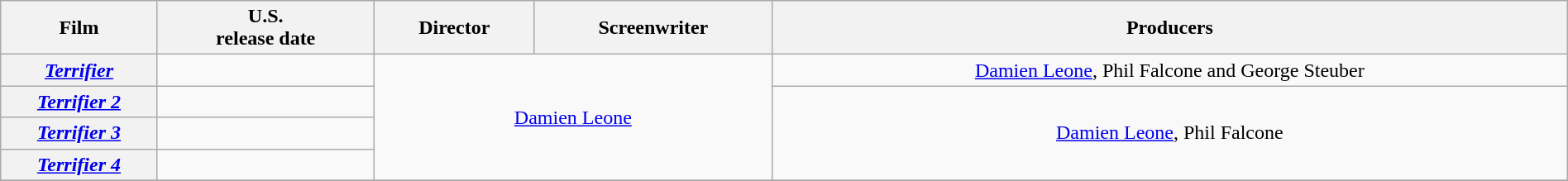<table class="wikitable plainrowheaders" style="text-align:center" width=100%>
<tr>
<th scope="col" style="width:10%;">Film</th>
<th scope="col">U.S. <br>release date</th>
<th scope="col">Director</th>
<th scope="col">Screenwriter</th>
<th scope="col">Producers</th>
</tr>
<tr>
<th scope="row"><em><a href='#'>Terrifier</a></em></th>
<td style="text-align:center"></td>
<td colspan="2" rowspan="4"><a href='#'>Damien Leone</a></td>
<td><a href='#'>Damien Leone</a>, Phil Falcone and George Steuber</td>
</tr>
<tr>
<th scope="row"><em><a href='#'>Terrifier 2</a></em></th>
<td style="text-align:center"></td>
<td rowspan="3"><a href='#'>Damien Leone</a>, Phil Falcone</td>
</tr>
<tr>
<th scope="row"><em><a href='#'>Terrifier 3</a></em></th>
<td></td>
</tr>
<tr>
<th scope="row"><em><a href='#'>Terrifier 4</a></em></th>
<td></td>
</tr>
<tr>
</tr>
</table>
